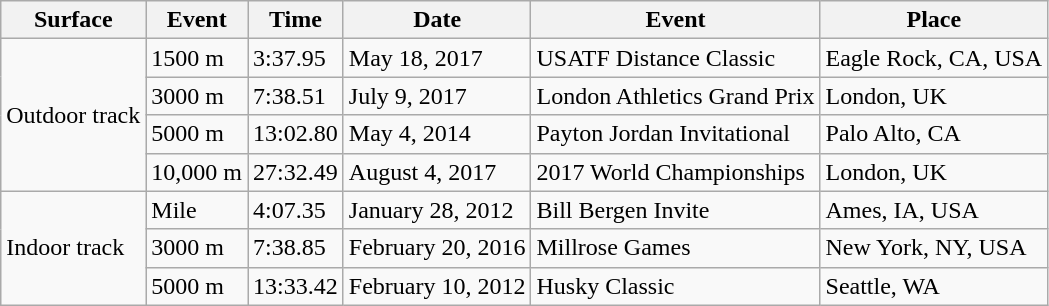<table class="wikitable">
<tr>
<th>Surface</th>
<th>Event</th>
<th>Time</th>
<th>Date</th>
<th>Event</th>
<th>Place</th>
</tr>
<tr>
<td rowspan=4>Outdoor track</td>
<td>1500 m</td>
<td>3:37.95</td>
<td>May 18, 2017</td>
<td>USATF Distance Classic</td>
<td>Eagle Rock, CA, USA</td>
</tr>
<tr>
<td>3000 m</td>
<td>7:38.51</td>
<td>July 9, 2017</td>
<td>London Athletics Grand Prix</td>
<td>London, UK</td>
</tr>
<tr>
<td>5000 m</td>
<td>13:02.80</td>
<td>May 4, 2014</td>
<td>Payton Jordan Invitational</td>
<td>Palo Alto, CA</td>
</tr>
<tr>
<td>10,000 m</td>
<td>27:32.49</td>
<td>August 4, 2017</td>
<td>2017 World Championships</td>
<td>London, UK</td>
</tr>
<tr>
<td rowspan=3>Indoor track</td>
<td>Mile</td>
<td>4:07.35</td>
<td>January 28, 2012</td>
<td>Bill Bergen Invite</td>
<td>Ames, IA, USA</td>
</tr>
<tr>
<td>3000 m</td>
<td>7:38.85</td>
<td>February 20, 2016</td>
<td>Millrose Games</td>
<td>New York, NY, USA</td>
</tr>
<tr>
<td>5000 m</td>
<td>13:33.42</td>
<td>February 10, 2012</td>
<td>Husky Classic</td>
<td>Seattle, WA</td>
</tr>
</table>
